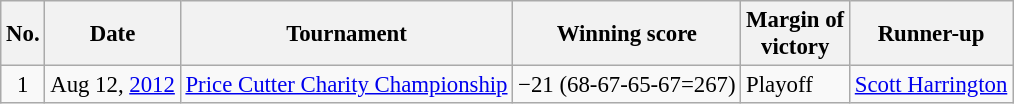<table class="wikitable" style="font-size:95%;">
<tr>
<th>No.</th>
<th>Date</th>
<th>Tournament</th>
<th>Winning score</th>
<th>Margin of<br>victory</th>
<th>Runner-up</th>
</tr>
<tr>
<td align=center>1</td>
<td align=right>Aug 12, <a href='#'>2012</a></td>
<td><a href='#'>Price Cutter Charity Championship</a></td>
<td>−21 (68-67-65-67=267)</td>
<td>Playoff</td>
<td> <a href='#'>Scott Harrington</a></td>
</tr>
</table>
